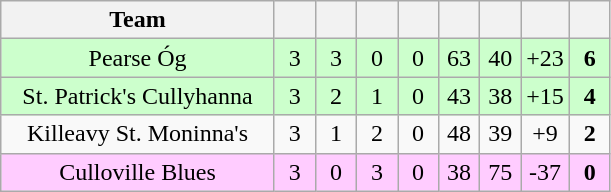<table class="wikitable" style="text-align:center">
<tr>
<th style="width:175px;">Team</th>
<th width="20"></th>
<th width="20"></th>
<th width="20"></th>
<th width="20"></th>
<th width="20"></th>
<th width="20"></th>
<th width="20"></th>
<th width="20"></th>
</tr>
<tr style="background:#cfc;">
<td>Pearse Óg</td>
<td>3</td>
<td>3</td>
<td>0</td>
<td>0</td>
<td>63</td>
<td>40</td>
<td>+23</td>
<td><strong>6</strong></td>
</tr>
<tr style="background:#cfc;">
<td>St. Patrick's Cullyhanna</td>
<td>3</td>
<td>2</td>
<td>1</td>
<td>0</td>
<td>43</td>
<td>38</td>
<td>+15</td>
<td><strong>4</strong></td>
</tr>
<tr>
<td>Killeavy St. Moninna's</td>
<td>3</td>
<td>1</td>
<td>2</td>
<td>0</td>
<td>48</td>
<td>39</td>
<td>+9</td>
<td><strong>2</strong></td>
</tr>
<tr style="background:#fcf;">
<td>Culloville Blues</td>
<td>3</td>
<td>0</td>
<td>3</td>
<td>0</td>
<td>38</td>
<td>75</td>
<td>-37</td>
<td><strong>0</strong></td>
</tr>
</table>
